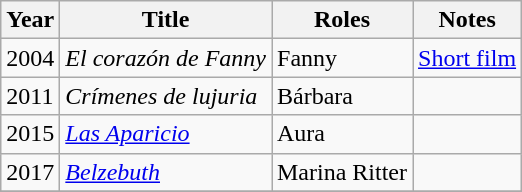<table class="wikitable sortable">
<tr>
<th>Year</th>
<th>Title</th>
<th>Roles</th>
<th>Notes</th>
</tr>
<tr>
<td>2004</td>
<td><em>El corazón de Fanny</em></td>
<td>Fanny</td>
<td><a href='#'>Short film</a></td>
</tr>
<tr>
<td>2011</td>
<td><em>Crímenes de lujuria</em></td>
<td>Bárbara</td>
<td></td>
</tr>
<tr>
<td>2015</td>
<td><em><a href='#'>Las Aparicio</a></em></td>
<td>Aura</td>
<td></td>
</tr>
<tr>
<td>2017</td>
<td><em><a href='#'>Belzebuth</a></em></td>
<td>Marina Ritter</td>
<td></td>
</tr>
<tr>
</tr>
</table>
